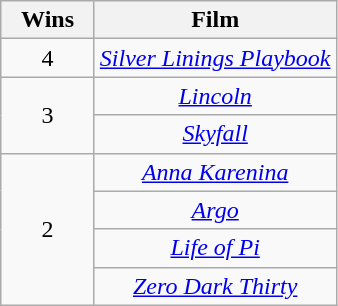<table class="wikitable" rowspan="2" style="text-align:center;" background: #f6e39c;>
<tr>
<th scope="col" style="width:55px;">Wins</th>
<th scope="col" style="text-align:center;">Film</th>
</tr>
<tr>
<td>4</td>
<td><em><a href='#'>Silver Linings Playbook</a></em></td>
</tr>
<tr>
<td rowspan="2">3</td>
<td><em><a href='#'>Lincoln</a></em></td>
</tr>
<tr>
<td><em><a href='#'>Skyfall</a></em></td>
</tr>
<tr>
<td rowspan="4">2</td>
<td><em><a href='#'>Anna Karenina</a></em></td>
</tr>
<tr>
<td><em><a href='#'>Argo</a></em></td>
</tr>
<tr>
<td><em><a href='#'>Life of Pi</a></em></td>
</tr>
<tr>
<td><em><a href='#'>Zero Dark Thirty</a></em></td>
</tr>
</table>
